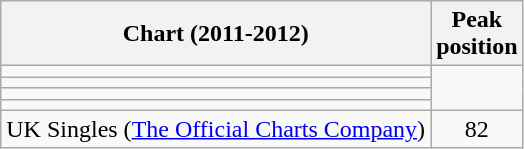<table class="wikitable sortable">
<tr>
<th>Chart (2011-2012)</th>
<th>Peak<br>position</th>
</tr>
<tr>
<td></td>
</tr>
<tr>
<td></td>
</tr>
<tr>
<td></td>
</tr>
<tr>
<td></td>
</tr>
<tr>
<td>UK Singles (<a href='#'>The Official Charts Company</a>)</td>
<td align="center">82</td>
</tr>
</table>
